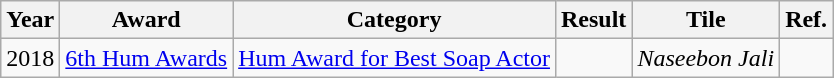<table class="wikitable">
<tr>
<th>Year</th>
<th>Award</th>
<th>Category</th>
<th>Result</th>
<th>Tile</th>
<th>Ref.</th>
</tr>
<tr>
<td>2018</td>
<td><a href='#'>6th Hum Awards</a></td>
<td><a href='#'>Hum Award for Best Soap Actor</a></td>
<td></td>
<td><em>Naseebon Jali</em></td>
<td></td>
</tr>
</table>
